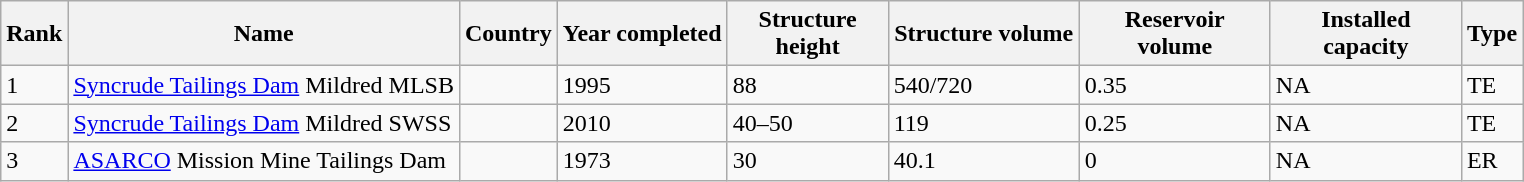<table class="wikitable sortable" style="text-align:left;">
<tr>
<th>Rank</th>
<th>Name</th>
<th "width:100px;">Country</th>
<th>Year completed</th>
<th data-sort-type="number" scope="col" style="width:100px;">Structure height </th>
<th data-sort-type="number" scope="col" style="width:120px;">Structure volume </th>
<th data-sort-type="number" scope="col" style="width:120px;">Reservoir volume </th>
<th data-sort-type="number" scope="col" style="width:120px;">Installed capacity </th>
<th "width:100px;">Type</th>
</tr>
<tr>
<td>1</td>
<td><a href='#'>Syncrude Tailings Dam</a> Mildred MLSB</td>
<td></td>
<td>1995</td>
<td>88</td>
<td>540/720</td>
<td>0.35</td>
<td>NA</td>
<td>TE</td>
</tr>
<tr>
<td>2</td>
<td><a href='#'>Syncrude Tailings Dam</a> Mildred SWSS</td>
<td></td>
<td>2010</td>
<td>40–50</td>
<td>119</td>
<td>0.25</td>
<td>NA</td>
<td>TE</td>
</tr>
<tr>
<td>3</td>
<td><a href='#'>ASARCO</a> Mission Mine Tailings Dam</td>
<td></td>
<td>1973</td>
<td>30</td>
<td>40.1</td>
<td>0</td>
<td>NA</td>
<td>ER</td>
</tr>
</table>
